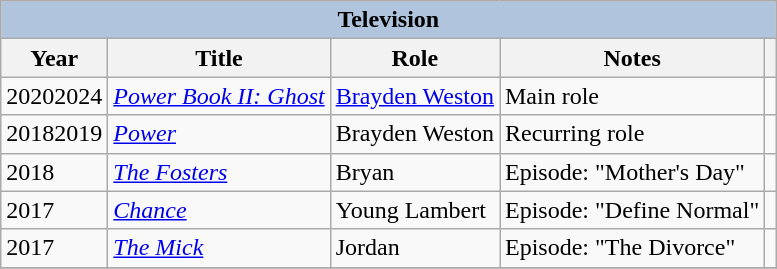<table class="wikitable">
<tr>
<th style="background:LightSteelBlue" colspan="5">Television</th>
</tr>
<tr>
<th>Year</th>
<th>Title</th>
<th>Role</th>
<th class="unsortable">Notes</th>
<th class="unsortable"></th>
</tr>
<tr>
<td>20202024</td>
<td><em><a href='#'>Power Book II: Ghost</a></em></td>
<td><a href='#'>Brayden Weston</a></td>
<td>Main role</td>
<td></td>
</tr>
<tr>
<td>20182019</td>
<td><em><a href='#'>Power</a></em></td>
<td>Brayden Weston</td>
<td>Recurring role</td>
<td></td>
</tr>
<tr>
<td>2018</td>
<td><em><a href='#'>The Fosters</a></em></td>
<td>Bryan</td>
<td>Episode: "Mother's Day"</td>
<td></td>
</tr>
<tr>
<td>2017</td>
<td><em><a href='#'>Chance</a></em></td>
<td>Young Lambert</td>
<td>Episode: "Define Normal"</td>
<td></td>
</tr>
<tr>
<td>2017</td>
<td><em><a href='#'>The Mick</a></em></td>
<td>Jordan</td>
<td>Episode: "The Divorce"</td>
<td></td>
</tr>
<tr>
</tr>
</table>
